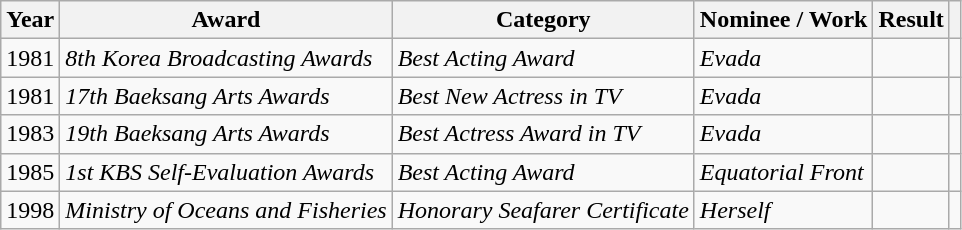<table class="wikitable">
<tr>
<th>Year</th>
<th>Award</th>
<th>Category</th>
<th>Nominee / Work</th>
<th>Result</th>
<th></th>
</tr>
<tr>
<td>1981</td>
<td><em>8th Korea Broadcasting Awards</em></td>
<td><em>Best Acting Award</em></td>
<td><em>Evada</em></td>
<td></td>
<td></td>
</tr>
<tr>
<td>1981</td>
<td><em>17th Baeksang Arts Awards</em></td>
<td><em>Best New Actress in TV</em></td>
<td><em>Evada</em></td>
<td></td>
<td></td>
</tr>
<tr>
<td>1983</td>
<td><em>19th Baeksang Arts Awards</em></td>
<td><em>Best Actress Award in TV</em></td>
<td><em>Evada</em></td>
<td></td>
<td></td>
</tr>
<tr>
<td>1985</td>
<td><em>1st KBS Self-Evaluation Awards</em></td>
<td><em>Best Acting Award</em></td>
<td><em>Equatorial Front</em></td>
<td></td>
<td></td>
</tr>
<tr>
<td>1998</td>
<td><em>Ministry of Oceans and Fisheries</em></td>
<td><em>Honorary Seafarer Certificate</em></td>
<td><em>Herself</em></td>
<td></td>
<td></td>
</tr>
</table>
